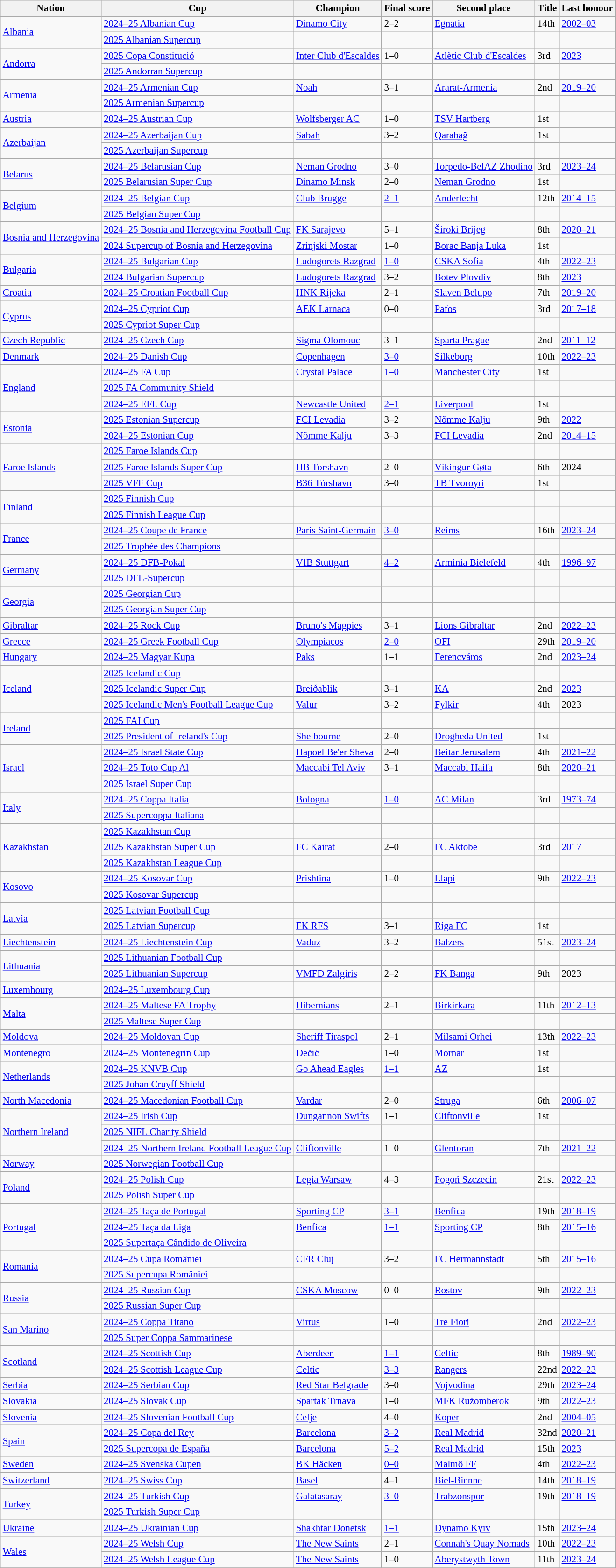<table class=wikitable style="font-size:14px">
<tr>
<th>Nation</th>
<th>Cup</th>
<th>Champion</th>
<th>Final score</th>
<th>Second place</th>
<th data-sort-type="number">Title</th>
<th>Last honour</th>
</tr>
<tr>
<td align=left rowspan=2> <a href='#'>Albania</a></td>
<td align=left><a href='#'>2024–25 Albanian Cup</a></td>
<td><a href='#'>Dinamo City</a></td>
<td>2–2 </td>
<td><a href='#'>Egnatia</a></td>
<td>14th</td>
<td><a href='#'>2002–03</a></td>
</tr>
<tr>
<td align=left><a href='#'>2025 Albanian Supercup</a></td>
<td></td>
<td></td>
<td></td>
<td></td>
<td></td>
</tr>
<tr>
<td align=left rowspan=2> <a href='#'>Andorra</a></td>
<td align=left><a href='#'>2025 Copa Constitució</a></td>
<td><a href='#'>Inter Club d'Escaldes</a></td>
<td>1–0</td>
<td><a href='#'>Atlètic Club d'Escaldes</a></td>
<td>3rd</td>
<td><a href='#'>2023</a></td>
</tr>
<tr>
<td align=left><a href='#'>2025 Andorran Supercup</a></td>
<td></td>
<td></td>
<td></td>
<td></td>
<td></td>
</tr>
<tr>
<td align=left rowspan=2> <a href='#'>Armenia</a></td>
<td align=left><a href='#'>2024–25 Armenian Cup</a></td>
<td><a href='#'>Noah</a></td>
<td>3–1</td>
<td><a href='#'>Ararat-Armenia</a></td>
<td>2nd</td>
<td><a href='#'>2019–20</a></td>
</tr>
<tr>
<td align=left><a href='#'>2025 Armenian Supercup</a></td>
<td></td>
<td></td>
<td></td>
<td></td>
<td></td>
</tr>
<tr>
<td align=left rowspan=> <a href='#'>Austria</a></td>
<td align=left><a href='#'>2024–25 Austrian Cup</a></td>
<td><a href='#'>Wolfsberger AC</a></td>
<td>1–0</td>
<td><a href='#'>TSV Hartberg</a></td>
<td>1st</td>
<td></td>
</tr>
<tr>
<td align=left rowspan=2> <a href='#'>Azerbaijan</a></td>
<td align=left><a href='#'>2024–25 Azerbaijan Cup</a></td>
<td><a href='#'>Sabah</a></td>
<td>3–2 </td>
<td><a href='#'>Qarabağ</a></td>
<td>1st</td>
<td></td>
</tr>
<tr>
<td align=left><a href='#'>2025 Azerbaijan Supercup</a></td>
<td></td>
<td></td>
<td></td>
<td></td>
<td></td>
</tr>
<tr>
<td align=left rowspan=2> <a href='#'>Belarus</a></td>
<td align=left><a href='#'>2024–25 Belarusian Cup</a></td>
<td><a href='#'>Neman Grodno</a></td>
<td>3–0</td>
<td><a href='#'>Torpedo-BelAZ Zhodino</a></td>
<td>3rd</td>
<td><a href='#'>2023–24</a></td>
</tr>
<tr>
<td align=left><a href='#'>2025 Belarusian Super Cup</a></td>
<td><a href='#'>Dinamo Minsk</a></td>
<td>2–0</td>
<td><a href='#'>Neman Grodno</a></td>
<td>1st</td>
<td></td>
</tr>
<tr>
<td align=left rowspan=2> <a href='#'>Belgium</a></td>
<td align=left><a href='#'>2024–25 Belgian Cup</a></td>
<td><a href='#'>Club Brugge</a></td>
<td><a href='#'>2–1</a></td>
<td><a href='#'>Anderlecht</a></td>
<td>12th</td>
<td><a href='#'>2014–15</a></td>
</tr>
<tr>
<td align=left><a href='#'>2025 Belgian Super Cup</a></td>
<td></td>
<td></td>
<td></td>
<td></td>
<td></td>
</tr>
<tr>
<td align=left rowspan=2> <a href='#'>Bosnia and Herzegovina</a></td>
<td align=left><a href='#'>2024–25 Bosnia and Herzegovina Football Cup</a></td>
<td><a href='#'>FK Sarajevo</a></td>
<td>5–1</td>
<td><a href='#'>Široki Brijeg</a></td>
<td>8th</td>
<td><a href='#'>2020–21</a></td>
</tr>
<tr>
<td align=left><a href='#'>2024 Supercup of Bosnia and Herzegovina</a></td>
<td><a href='#'>Zrinjski Mostar</a></td>
<td>1–0</td>
<td><a href='#'>Borac Banja Luka</a></td>
<td>1st</td>
<td></td>
</tr>
<tr>
<td align=left rowspan=2> <a href='#'>Bulgaria</a></td>
<td align=left><a href='#'>2024–25 Bulgarian Cup</a></td>
<td><a href='#'>Ludogorets Razgrad</a></td>
<td><a href='#'>1–0</a></td>
<td><a href='#'>CSKA Sofia</a></td>
<td>4th</td>
<td><a href='#'>2022–23</a></td>
</tr>
<tr>
<td align=left><a href='#'>2024 Bulgarian Supercup</a></td>
<td><a href='#'>Ludogorets Razgrad</a></td>
<td>3–2</td>
<td><a href='#'>Botev Plovdiv</a></td>
<td>8th</td>
<td><a href='#'>2023</a></td>
</tr>
<tr>
<td align=left rowspan=> <a href='#'>Croatia</a></td>
<td align=left><a href='#'>2024–25 Croatian Football Cup</a></td>
<td><a href='#'>HNK Rijeka</a></td>
<td>2–1 </td>
<td><a href='#'>Slaven Belupo</a></td>
<td>7th</td>
<td><a href='#'>2019–20</a></td>
</tr>
<tr>
<td align=left rowspan=2> <a href='#'>Cyprus</a></td>
<td align=left><a href='#'>2024–25 Cypriot Cup</a></td>
<td><a href='#'>AEK Larnaca</a></td>
<td>0–0 </td>
<td><a href='#'>Pafos</a></td>
<td>3rd</td>
<td><a href='#'>2017–18</a></td>
</tr>
<tr>
<td align=left><a href='#'>2025 Cypriot Super Cup</a></td>
<td></td>
<td></td>
<td></td>
<td></td>
<td></td>
</tr>
<tr>
<td align=left rowspan=> <a href='#'>Czech Republic</a></td>
<td align=left><a href='#'>2024–25 Czech Cup</a></td>
<td><a href='#'>Sigma Olomouc</a></td>
<td>3–1</td>
<td><a href='#'>Sparta Prague</a></td>
<td>2nd</td>
<td><a href='#'>2011–12</a></td>
</tr>
<tr>
<td align=left rowspan=> <a href='#'>Denmark</a></td>
<td align=left><a href='#'>2024–25 Danish Cup</a></td>
<td><a href='#'>Copenhagen</a></td>
<td><a href='#'>3–0</a></td>
<td><a href='#'>Silkeborg</a></td>
<td>10th</td>
<td><a href='#'>2022–23</a></td>
</tr>
<tr>
<td align=left rowspan=3> <a href='#'>England</a></td>
<td align=left><a href='#'>2024–25 FA Cup</a></td>
<td><a href='#'>Crystal Palace</a></td>
<td><a href='#'>1–0</a></td>
<td><a href='#'>Manchester City</a></td>
<td>1st</td>
<td></td>
</tr>
<tr>
<td align=left><a href='#'>2025 FA Community Shield</a></td>
<td></td>
<td></td>
<td></td>
<td></td>
<td></td>
</tr>
<tr>
<td align=left><a href='#'>2024–25 EFL Cup</a></td>
<td><a href='#'>Newcastle United</a></td>
<td><a href='#'>2–1</a></td>
<td><a href='#'>Liverpool</a></td>
<td>1st</td>
<td></td>
</tr>
<tr>
<td align=left rowspan=2> <a href='#'>Estonia</a></td>
<td align=left><a href='#'>2025 Estonian Supercup</a></td>
<td><a href='#'>FCI Levadia</a></td>
<td>3–2</td>
<td><a href='#'>Nõmme Kalju</a></td>
<td>9th</td>
<td><a href='#'>2022</a></td>
</tr>
<tr>
<td align=left><a href='#'>2024–25 Estonian Cup</a></td>
<td><a href='#'>Nõmme Kalju</a></td>
<td>3–3 </td>
<td><a href='#'>FCI Levadia</a></td>
<td>2nd</td>
<td><a href='#'>2014–15</a></td>
</tr>
<tr>
<td align=left rowspan=3> <a href='#'>Faroe Islands</a></td>
<td align=left><a href='#'>2025 Faroe Islands Cup</a></td>
<td></td>
<td></td>
<td></td>
<td></td>
<td></td>
</tr>
<tr>
<td align=left><a href='#'>2025 Faroe Islands Super Cup</a></td>
<td><a href='#'>HB Torshavn</a></td>
<td>2–0</td>
<td><a href='#'>Víkingur Gøta</a></td>
<td>6th</td>
<td>2024</td>
</tr>
<tr>
<td align=left><a href='#'>2025 VFF Cup</a></td>
<td><a href='#'>B36 Tórshavn</a></td>
<td>3–0</td>
<td><a href='#'>TB Tvoroyri</a></td>
<td>1st</td>
<td></td>
</tr>
<tr>
<td align=left rowspan=2> <a href='#'>Finland</a></td>
<td align=left><a href='#'>2025 Finnish Cup</a></td>
<td></td>
<td></td>
<td></td>
<td></td>
<td></td>
</tr>
<tr>
<td align=left><a href='#'>2025 Finnish League Cup</a></td>
<td></td>
<td></td>
<td></td>
<td></td>
<td></td>
</tr>
<tr>
<td align=left rowspan=2> <a href='#'>France</a></td>
<td align=left><a href='#'>2024–25 Coupe de France</a></td>
<td><a href='#'>Paris Saint-Germain</a></td>
<td><a href='#'>3–0</a></td>
<td><a href='#'>Reims</a></td>
<td>16th</td>
<td><a href='#'>2023–24</a></td>
</tr>
<tr>
<td align=left><a href='#'>2025 Trophée des Champions</a></td>
<td></td>
<td></td>
<td></td>
<td></td>
<td></td>
</tr>
<tr>
<td align=left rowspan=2> <a href='#'>Germany</a></td>
<td align=left><a href='#'>2024–25 DFB-Pokal</a></td>
<td><a href='#'>VfB Stuttgart</a></td>
<td><a href='#'>4–2</a></td>
<td><a href='#'>Arminia Bielefeld</a></td>
<td>4th</td>
<td><a href='#'>1996–97</a></td>
</tr>
<tr>
<td align=left><a href='#'>2025 DFL-Supercup</a></td>
<td></td>
<td></td>
<td></td>
<td></td>
<td></td>
</tr>
<tr>
<td align=left rowspan=2> <a href='#'>Georgia</a></td>
<td align=left><a href='#'>2025 Georgian Cup</a></td>
<td></td>
<td></td>
<td></td>
<td></td>
<td></td>
</tr>
<tr>
<td align=left><a href='#'>2025 Georgian Super Cup</a></td>
<td></td>
<td></td>
<td></td>
<td></td>
<td></td>
</tr>
<tr>
<td align=left rowspan=> <a href='#'>Gibraltar</a></td>
<td align=left><a href='#'>2024–25 Rock Cup</a></td>
<td><a href='#'>Bruno's Magpies</a></td>
<td>3–1</td>
<td><a href='#'>Lions Gibraltar</a></td>
<td>2nd</td>
<td><a href='#'>2022–23</a></td>
</tr>
<tr>
<td align=left rowspan=> <a href='#'>Greece</a></td>
<td align=left><a href='#'>2024–25 Greek Football Cup</a></td>
<td><a href='#'>Olympiacos</a></td>
<td><a href='#'>2–0</a></td>
<td><a href='#'>OFI</a></td>
<td>29th</td>
<td><a href='#'>2019–20</a></td>
</tr>
<tr>
<td align=left rowspan=> <a href='#'>Hungary</a></td>
<td align=left><a href='#'>2024–25 Magyar Kupa</a></td>
<td><a href='#'>Paks</a></td>
<td>1–1  </td>
<td><a href='#'>Ferencváros</a></td>
<td>2nd</td>
<td><a href='#'>2023–24</a></td>
</tr>
<tr>
<td align=left rowspan=3> <a href='#'>Iceland</a></td>
<td align=left><a href='#'>2025 Icelandic Cup</a></td>
<td></td>
<td></td>
<td></td>
<td></td>
<td></td>
</tr>
<tr>
<td align=left><a href='#'>2025 Icelandic Super Cup</a></td>
<td><a href='#'>Breiðablik</a></td>
<td>3–1</td>
<td><a href='#'>KA</a></td>
<td>2nd</td>
<td><a href='#'>2023</a></td>
</tr>
<tr>
<td align=left><a href='#'>2025 Icelandic Men's Football League Cup</a></td>
<td><a href='#'>Valur</a></td>
<td>3–2</td>
<td><a href='#'>Fylkir</a></td>
<td>4th</td>
<td>2023</td>
</tr>
<tr>
<td align=left rowspan=2> <a href='#'>Ireland</a></td>
<td align=left><a href='#'>2025 FAI Cup</a></td>
<td></td>
<td></td>
<td></td>
<td></td>
<td></td>
</tr>
<tr>
<td align=left><a href='#'>2025 President of Ireland's Cup</a></td>
<td><a href='#'>Shelbourne</a></td>
<td>2–0</td>
<td><a href='#'>Drogheda United</a></td>
<td>1st</td>
<td></td>
</tr>
<tr>
<td align=left rowspan=3> <a href='#'>Israel</a></td>
<td align=left><a href='#'>2024–25 Israel State Cup</a></td>
<td><a href='#'>Hapoel Be'er Sheva</a></td>
<td>2–0</td>
<td><a href='#'>Beitar Jerusalem</a></td>
<td>4th</td>
<td><a href='#'>2021–22</a></td>
</tr>
<tr>
<td align=left><a href='#'>2024–25 Toto Cup Al</a></td>
<td><a href='#'>Maccabi Tel Aviv</a></td>
<td>3–1</td>
<td><a href='#'>Maccabi Haifa</a></td>
<td>8th</td>
<td><a href='#'>2020–21</a></td>
</tr>
<tr>
<td align=left><a href='#'>2025 Israel Super Cup</a></td>
<td></td>
<td></td>
<td></td>
<td></td>
<td></td>
</tr>
<tr>
<td align=left rowspan=2> <a href='#'>Italy</a></td>
<td align=left><a href='#'>2024–25 Coppa Italia</a></td>
<td><a href='#'>Bologna</a></td>
<td><a href='#'>1–0</a></td>
<td><a href='#'>AC Milan</a></td>
<td>3rd</td>
<td><a href='#'>1973–74</a></td>
</tr>
<tr>
<td align=left><a href='#'>2025 Supercoppa Italiana</a></td>
<td></td>
<td></td>
<td></td>
<td></td>
<td></td>
</tr>
<tr>
<td align=left rowspan=3> <a href='#'>Kazakhstan</a></td>
<td align=left><a href='#'>2025 Kazakhstan Cup</a></td>
<td></td>
<td></td>
<td></td>
<td></td>
<td></td>
</tr>
<tr>
<td align=left><a href='#'>2025 Kazakhstan Super Cup</a></td>
<td><a href='#'>FC Kairat</a></td>
<td>2–0</td>
<td><a href='#'>FC Aktobe</a></td>
<td>3rd</td>
<td><a href='#'>2017</a></td>
</tr>
<tr>
<td align=left><a href='#'>2025 Kazakhstan League Cup</a></td>
<td></td>
<td></td>
<td></td>
<td></td>
<td></td>
</tr>
<tr>
<td align=left rowspan=2> <a href='#'>Kosovo</a></td>
<td align=left><a href='#'>2024–25 Kosovar Cup</a></td>
<td><a href='#'>Prishtina</a></td>
<td>1–0</td>
<td><a href='#'>Llapi</a></td>
<td>9th</td>
<td><a href='#'>2022–23</a></td>
</tr>
<tr>
<td align=left><a href='#'>2025 Kosovar Supercup</a></td>
<td></td>
<td></td>
<td></td>
<td></td>
<td></td>
</tr>
<tr>
<td align=left rowspan=2> <a href='#'>Latvia</a></td>
<td align=left><a href='#'>2025 Latvian Football Cup</a></td>
<td></td>
<td></td>
<td></td>
<td></td>
<td></td>
</tr>
<tr>
<td align=left><a href='#'>2025 Latvian Supercup</a></td>
<td><a href='#'>FK RFS</a></td>
<td>3–1</td>
<td><a href='#'>Riga FC</a></td>
<td>1st</td>
<td></td>
</tr>
<tr>
<td align=left rowspan=> <a href='#'>Liechtenstein</a></td>
<td align=left><a href='#'>2024–25 Liechtenstein Cup</a></td>
<td><a href='#'>Vaduz</a></td>
<td>3–2</td>
<td><a href='#'>Balzers</a></td>
<td>51st</td>
<td><a href='#'>2023–24</a></td>
</tr>
<tr>
<td align=left rowspan=2> <a href='#'>Lithuania</a></td>
<td align=left><a href='#'>2025 Lithuanian Football Cup</a></td>
<td></td>
<td></td>
<td></td>
<td></td>
<td></td>
</tr>
<tr>
<td align=left><a href='#'>2025 Lithuanian Supercup</a></td>
<td><a href='#'>VMFD Zalgiris</a></td>
<td>2–2 </td>
<td><a href='#'>FK Banga</a></td>
<td>9th</td>
<td>2023</td>
</tr>
<tr>
<td align=left rowspan=> <a href='#'>Luxembourg</a></td>
<td align=left><a href='#'>2024–25 Luxembourg Cup</a></td>
<td></td>
<td></td>
<td></td>
<td></td>
<td></td>
</tr>
<tr>
<td align=left rowspan=2> <a href='#'>Malta</a></td>
<td align=left><a href='#'>2024–25 Maltese FA Trophy</a></td>
<td><a href='#'>Hibernians</a></td>
<td>2–1</td>
<td><a href='#'>Birkirkara</a></td>
<td>11th</td>
<td><a href='#'>2012–13</a></td>
</tr>
<tr>
<td align=left><a href='#'>2025 Maltese Super Cup</a></td>
<td></td>
<td></td>
<td></td>
<td></td>
<td></td>
</tr>
<tr>
<td align=left rowspan=> <a href='#'>Moldova</a></td>
<td align=left><a href='#'>2024–25 Moldovan Cup</a></td>
<td><a href='#'>Sheriff Tiraspol</a></td>
<td>2–1</td>
<td><a href='#'>Milsami Orhei</a></td>
<td>13th</td>
<td><a href='#'>2022–23</a></td>
</tr>
<tr>
<td align=left rowspan=> <a href='#'>Montenegro</a></td>
<td align=left><a href='#'>2024–25 Montenegrin Cup</a></td>
<td><a href='#'>Dečić</a></td>
<td>1–0</td>
<td><a href='#'>Mornar</a></td>
<td>1st</td>
<td></td>
</tr>
<tr>
<td align=left rowspan=2> <a href='#'>Netherlands</a></td>
<td align=left><a href='#'>2024–25 KNVB Cup</a></td>
<td><a href='#'>Go Ahead Eagles</a></td>
<td><a href='#'>1–1</a> </td>
<td><a href='#'>AZ</a></td>
<td>1st</td>
<td></td>
</tr>
<tr>
<td align=left><a href='#'>2025 Johan Cruyff Shield</a></td>
<td></td>
<td></td>
<td></td>
<td></td>
<td></td>
</tr>
<tr>
<td align=left rowspan=> <a href='#'>North Macedonia</a></td>
<td align=left><a href='#'>2024–25 Macedonian Football Cup</a></td>
<td><a href='#'>Vardar</a></td>
<td>2–0</td>
<td><a href='#'>Struga</a></td>
<td>6th</td>
<td><a href='#'>2006–07</a></td>
</tr>
<tr>
<td align=left rowspan=3> <a href='#'>Northern Ireland</a></td>
<td align=left><a href='#'>2024–25 Irish Cup</a></td>
<td><a href='#'>Dungannon Swifts</a></td>
<td>1–1 </td>
<td><a href='#'>Cliftonville</a></td>
<td>1st</td>
<td></td>
</tr>
<tr>
<td align=left><a href='#'>2025 NIFL Charity Shield</a></td>
<td></td>
<td></td>
<td></td>
<td></td>
<td></td>
</tr>
<tr>
<td align=left><a href='#'>2024–25 Northern Ireland Football League Cup</a></td>
<td><a href='#'>Cliftonville</a></td>
<td>1–0 </td>
<td><a href='#'>Glentoran</a></td>
<td>7th</td>
<td><a href='#'>2021–22</a></td>
</tr>
<tr>
<td align=left rowspan=> <a href='#'>Norway</a></td>
<td align=left><a href='#'>2025 Norwegian Football Cup</a></td>
<td></td>
<td></td>
<td></td>
<td></td>
<td></td>
</tr>
<tr>
<td align=left rowspan=2> <a href='#'>Poland</a></td>
<td align=left><a href='#'>2024–25 Polish Cup</a></td>
<td><a href='#'>Legia Warsaw</a></td>
<td>4–3</td>
<td><a href='#'>Pogoń Szczecin</a></td>
<td>21st</td>
<td><a href='#'>2022–23</a></td>
</tr>
<tr>
<td align=left><a href='#'>2025 Polish Super Cup</a></td>
<td></td>
<td></td>
<td></td>
<td></td>
<td></td>
</tr>
<tr>
<td align=left rowspan=3> <a href='#'>Portugal</a></td>
<td align=left><a href='#'>2024–25 Taça de Portugal</a></td>
<td><a href='#'>Sporting CP</a></td>
<td><a href='#'>3–1</a> </td>
<td><a href='#'>Benfica</a></td>
<td>19th</td>
<td><a href='#'>2018–19</a></td>
</tr>
<tr>
<td align=left><a href='#'>2024–25 Taça da Liga</a></td>
<td><a href='#'>Benfica</a></td>
<td><a href='#'>1–1</a> </td>
<td><a href='#'>Sporting CP</a></td>
<td>8th</td>
<td><a href='#'>2015–16</a></td>
</tr>
<tr>
<td align=left><a href='#'>2025 Supertaça Cândido de Oliveira</a></td>
<td></td>
<td></td>
<td></td>
<td></td>
<td></td>
</tr>
<tr>
<td align=left rowspan=2> <a href='#'>Romania</a></td>
<td align=left><a href='#'>2024–25 Cupa României</a></td>
<td><a href='#'>CFR Cluj</a></td>
<td>3–2</td>
<td><a href='#'>FC Hermannstadt</a></td>
<td>5th</td>
<td><a href='#'>2015–16</a></td>
</tr>
<tr>
<td align=left><a href='#'>2025 Supercupa României</a></td>
<td></td>
<td></td>
<td></td>
<td></td>
</tr>
<tr>
<td align=left rowspan=2> <a href='#'>Russia</a></td>
<td align=left><a href='#'>2024–25 Russian Cup</a></td>
<td><a href='#'>CSKA Moscow</a></td>
<td>0–0 </td>
<td><a href='#'>Rostov</a></td>
<td>9th</td>
<td><a href='#'>2022–23</a></td>
</tr>
<tr>
<td align=left><a href='#'>2025 Russian Super Cup</a></td>
<td></td>
<td></td>
<td></td>
<td></td>
<td></td>
</tr>
<tr>
<td align=left rowspan=2> <a href='#'>San Marino</a></td>
<td align=left><a href='#'>2024–25 Coppa Titano</a></td>
<td><a href='#'>Virtus</a></td>
<td>1–0</td>
<td><a href='#'>Tre Fiori</a></td>
<td>2nd</td>
<td><a href='#'>2022–23</a></td>
</tr>
<tr>
<td align=left><a href='#'>2025 Super Coppa Sammarinese</a></td>
<td></td>
<td></td>
<td></td>
<td></td>
<td></td>
</tr>
<tr>
<td align=left rowspan=2> <a href='#'>Scotland</a></td>
<td align=left><a href='#'>2024–25 Scottish Cup</a></td>
<td><a href='#'>Aberdeen</a></td>
<td><a href='#'>1–1</a> </td>
<td><a href='#'>Celtic</a></td>
<td>8th</td>
<td><a href='#'>1989–90</a></td>
</tr>
<tr>
<td align=left><a href='#'>2024–25 Scottish League Cup</a></td>
<td><a href='#'>Celtic</a></td>
<td><a href='#'>3–3</a> </td>
<td><a href='#'>Rangers</a></td>
<td>22nd</td>
<td><a href='#'>2022–23</a></td>
</tr>
<tr>
<td align=left rowspan=> <a href='#'>Serbia</a></td>
<td align=left><a href='#'>2024–25 Serbian Cup</a></td>
<td><a href='#'>Red Star Belgrade</a></td>
<td>3–0</td>
<td><a href='#'>Vojvodina</a></td>
<td>29th</td>
<td><a href='#'>2023–24</a></td>
</tr>
<tr>
<td align=left rowspan=> <a href='#'>Slovakia</a></td>
<td align=left><a href='#'>2024–25 Slovak Cup</a></td>
<td><a href='#'>Spartak Trnava</a></td>
<td>1–0</td>
<td><a href='#'>MFK Ružomberok</a></td>
<td>9th</td>
<td><a href='#'>2022–23</a></td>
</tr>
<tr>
<td align=left rowspan=> <a href='#'>Slovenia</a></td>
<td align=left><a href='#'>2024–25 Slovenian Football Cup</a></td>
<td><a href='#'>Celje</a></td>
<td>4–0</td>
<td><a href='#'>Koper</a></td>
<td>2nd</td>
<td><a href='#'>2004–05</a></td>
</tr>
<tr>
<td align=left rowspan=2> <a href='#'>Spain</a></td>
<td align=left><a href='#'>2024–25 Copa del Rey</a></td>
<td><a href='#'>Barcelona</a></td>
<td><a href='#'>3–2</a> </td>
<td><a href='#'>Real Madrid</a></td>
<td>32nd</td>
<td><a href='#'>2020–21</a></td>
</tr>
<tr>
<td align=left><a href='#'>2025 Supercopa de España</a></td>
<td><a href='#'>Barcelona</a></td>
<td><a href='#'>5–2</a></td>
<td><a href='#'>Real Madrid</a></td>
<td>15th</td>
<td><a href='#'>2023</a></td>
</tr>
<tr>
<td align=left rowspan=> <a href='#'>Sweden</a></td>
<td align=left><a href='#'>2024–25 Svenska Cupen</a></td>
<td><a href='#'>BK Häcken</a></td>
<td><a href='#'>0–0</a> </td>
<td><a href='#'>Malmö FF</a></td>
<td>4th</td>
<td><a href='#'>2022–23</a></td>
</tr>
<tr>
<td align=left rowspan=> <a href='#'>Switzerland</a></td>
<td align=left><a href='#'>2024–25 Swiss Cup</a></td>
<td><a href='#'>Basel</a></td>
<td>4–1</td>
<td><a href='#'>Biel-Bienne</a></td>
<td>14th</td>
<td><a href='#'>2018–19</a></td>
</tr>
<tr>
<td align=left rowspan=2> <a href='#'>Turkey</a></td>
<td align=left><a href='#'>2024–25 Turkish Cup</a></td>
<td><a href='#'>Galatasaray</a></td>
<td><a href='#'>3–0</a></td>
<td><a href='#'>Trabzonspor</a></td>
<td>19th</td>
<td><a href='#'>2018–19</a></td>
</tr>
<tr>
<td align=left><a href='#'>2025 Turkish Super Cup</a></td>
<td></td>
<td></td>
<td></td>
<td></td>
<td></td>
</tr>
<tr>
<td align=left rowspan=> <a href='#'>Ukraine</a></td>
<td align=left><a href='#'>2024–25 Ukrainian Cup</a></td>
<td><a href='#'>Shakhtar Donetsk</a></td>
<td><a href='#'>1–1</a>  </td>
<td><a href='#'>Dynamo Kyiv</a></td>
<td>15th</td>
<td><a href='#'>2023–24</a></td>
</tr>
<tr>
<td align=left rowspan=2> <a href='#'>Wales</a></td>
<td align=left><a href='#'>2024–25 Welsh Cup</a></td>
<td><a href='#'>The New Saints</a></td>
<td>2–1</td>
<td><a href='#'>Connah's Quay Nomads</a></td>
<td>10th</td>
<td><a href='#'>2022–23</a></td>
</tr>
<tr>
<td align=left><a href='#'>2024–25 Welsh League Cup</a></td>
<td><a href='#'>The New Saints</a></td>
<td>1–0</td>
<td><a href='#'>Aberystwyth Town</a></td>
<td>11th</td>
<td><a href='#'>2023–24</a></td>
</tr>
<tr>
</tr>
</table>
